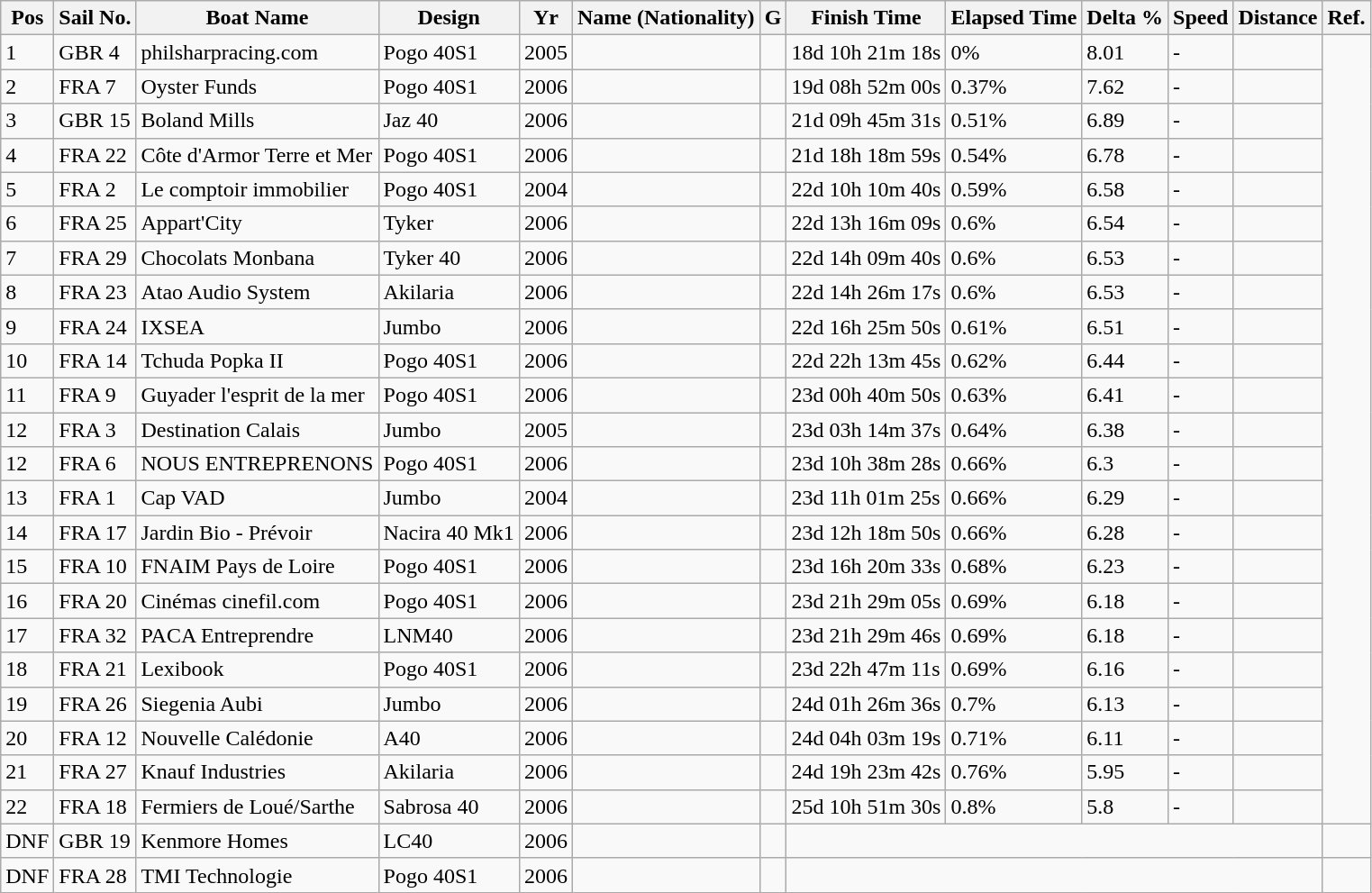<table class="wikitable sortable">
<tr>
<th>Pos</th>
<th>Sail No.</th>
<th>Boat Name</th>
<th>Design</th>
<th>Yr</th>
<th>Name (Nationality)</th>
<th>G</th>
<th>Finish Time</th>
<th>Elapsed Time</th>
<th>Delta %</th>
<th>Speed</th>
<th>Distance</th>
<th>Ref.</th>
</tr>
<tr>
<td>1</td>
<td>GBR 4</td>
<td>philsharpracing.com</td>
<td>Pogo 40S1</td>
<td>2005</td>
<td></td>
<td></td>
<td>18d 10h 21m 18s</td>
<td>0%</td>
<td>8.01</td>
<td>-</td>
<td></td>
</tr>
<tr>
<td>2</td>
<td>FRA 7</td>
<td>Oyster Funds</td>
<td>Pogo 40S1</td>
<td>2006</td>
<td></td>
<td></td>
<td>19d 08h 52m 00s</td>
<td>0.37%</td>
<td>7.62</td>
<td>-</td>
<td></td>
</tr>
<tr>
<td>3</td>
<td>GBR 15</td>
<td>Boland Mills</td>
<td>Jaz 40</td>
<td>2006</td>
<td></td>
<td></td>
<td>21d 09h 45m 31s</td>
<td>0.51%</td>
<td>6.89</td>
<td>-</td>
<td></td>
</tr>
<tr>
<td>4</td>
<td>FRA 22</td>
<td>Côte d'Armor Terre et Mer</td>
<td>Pogo 40S1</td>
<td>2006</td>
<td></td>
<td></td>
<td>21d 18h 18m 59s</td>
<td>0.54%</td>
<td>6.78</td>
<td>-</td>
<td></td>
</tr>
<tr>
<td>5</td>
<td>FRA 2</td>
<td>Le comptoir immobilier</td>
<td>Pogo 40S1</td>
<td>2004</td>
<td></td>
<td></td>
<td>22d 10h 10m 40s</td>
<td>0.59%</td>
<td>6.58</td>
<td>-</td>
<td></td>
</tr>
<tr>
<td>6</td>
<td>FRA 25</td>
<td>Appart'City</td>
<td>Tyker</td>
<td>2006</td>
<td></td>
<td></td>
<td>22d 13h 16m 09s</td>
<td>0.6%</td>
<td>6.54</td>
<td>-</td>
<td></td>
</tr>
<tr>
<td>7</td>
<td>FRA 29</td>
<td>Chocolats Monbana</td>
<td>Tyker 40</td>
<td>2006</td>
<td></td>
<td></td>
<td>22d 14h 09m 40s</td>
<td>0.6%</td>
<td>6.53</td>
<td>-</td>
<td></td>
</tr>
<tr>
<td>8</td>
<td>FRA 23</td>
<td>Atao Audio System</td>
<td>Akilaria</td>
<td>2006</td>
<td></td>
<td></td>
<td>22d 14h 26m 17s</td>
<td>0.6%</td>
<td>6.53</td>
<td>-</td>
<td></td>
</tr>
<tr>
<td>9</td>
<td>FRA 24</td>
<td>IXSEA</td>
<td>Jumbo</td>
<td>2006</td>
<td></td>
<td></td>
<td>22d 16h 25m 50s</td>
<td>0.61%</td>
<td>6.51</td>
<td>-</td>
<td></td>
</tr>
<tr>
<td>10</td>
<td>FRA 14</td>
<td>Tchuda Popka II</td>
<td>Pogo 40S1</td>
<td>2006</td>
<td></td>
<td></td>
<td>22d 22h 13m 45s</td>
<td>0.62%</td>
<td>6.44</td>
<td>-</td>
<td></td>
</tr>
<tr>
<td>11</td>
<td>FRA 9</td>
<td>Guyader l'esprit de la mer</td>
<td>Pogo 40S1</td>
<td>2006</td>
<td></td>
<td></td>
<td>23d 00h 40m 50s</td>
<td>0.63%</td>
<td>6.41</td>
<td>-</td>
<td></td>
</tr>
<tr>
<td>12</td>
<td>FRA 3</td>
<td>Destination Calais</td>
<td>Jumbo</td>
<td>2005</td>
<td></td>
<td></td>
<td>23d 03h 14m 37s</td>
<td>0.64%</td>
<td>6.38</td>
<td>-</td>
<td></td>
</tr>
<tr>
<td>12</td>
<td>FRA 6</td>
<td>NOUS ENTREPRENONS</td>
<td>Pogo 40S1</td>
<td>2006</td>
<td></td>
<td></td>
<td>23d 10h 38m 28s</td>
<td>0.66%</td>
<td>6.3</td>
<td>-</td>
<td></td>
</tr>
<tr>
<td>13</td>
<td>FRA 1</td>
<td>Cap VAD</td>
<td>Jumbo</td>
<td>2004</td>
<td></td>
<td></td>
<td>23d 11h 01m 25s</td>
<td>0.66%</td>
<td>6.29</td>
<td>-</td>
<td></td>
</tr>
<tr>
<td>14</td>
<td>FRA 17</td>
<td>Jardin Bio - Prévoir</td>
<td>Nacira 40 Mk1</td>
<td>2006</td>
<td></td>
<td></td>
<td>23d 12h 18m 50s</td>
<td>0.66%</td>
<td>6.28</td>
<td>-</td>
<td></td>
</tr>
<tr>
<td>15</td>
<td>FRA 10</td>
<td>FNAIM Pays de Loire</td>
<td>Pogo 40S1</td>
<td>2006</td>
<td></td>
<td></td>
<td>23d 16h 20m 33s</td>
<td>0.68%</td>
<td>6.23</td>
<td>-</td>
<td></td>
</tr>
<tr>
<td>16</td>
<td>FRA 20</td>
<td>Cinémas cinefil.com</td>
<td>Pogo 40S1</td>
<td>2006</td>
<td></td>
<td></td>
<td>23d 21h 29m 05s</td>
<td>0.69%</td>
<td>6.18</td>
<td>-</td>
<td></td>
</tr>
<tr>
<td>17</td>
<td>FRA 32</td>
<td>PACA Entreprendre</td>
<td>LNM40</td>
<td>2006</td>
<td></td>
<td></td>
<td>23d 21h 29m 46s</td>
<td>0.69%</td>
<td>6.18</td>
<td>-</td>
<td></td>
</tr>
<tr>
<td>18</td>
<td>FRA 21</td>
<td>Lexibook</td>
<td>Pogo 40S1</td>
<td>2006</td>
<td></td>
<td></td>
<td>23d 22h 47m 11s</td>
<td>0.69%</td>
<td>6.16</td>
<td>-</td>
<td></td>
</tr>
<tr>
<td>19</td>
<td>FRA 26</td>
<td>Siegenia Aubi</td>
<td>Jumbo</td>
<td>2006</td>
<td></td>
<td></td>
<td>24d 01h 26m 36s</td>
<td>0.7%</td>
<td>6.13</td>
<td>-</td>
<td></td>
</tr>
<tr>
<td>20</td>
<td>FRA 12</td>
<td>Nouvelle Calédonie</td>
<td>A40</td>
<td>2006</td>
<td></td>
<td></td>
<td>24d 04h 03m 19s</td>
<td>0.71%</td>
<td>6.11</td>
<td>-</td>
<td></td>
</tr>
<tr>
<td>21</td>
<td>FRA 27</td>
<td>Knauf Industries</td>
<td>Akilaria</td>
<td>2006</td>
<td></td>
<td></td>
<td>24d 19h 23m 42s</td>
<td>0.76%</td>
<td>5.95</td>
<td>-</td>
<td></td>
</tr>
<tr>
<td>22</td>
<td>FRA 18</td>
<td>Fermiers de Loué/Sarthe</td>
<td>Sabrosa 40</td>
<td>2006</td>
<td></td>
<td></td>
<td>25d 10h 51m 30s</td>
<td>0.8%</td>
<td>5.8</td>
<td>-</td>
<td></td>
</tr>
<tr>
<td>DNF</td>
<td>GBR 19</td>
<td>Kenmore Homes</td>
<td>LC40</td>
<td>2006</td>
<td></td>
<td></td>
<td colspan=5></td>
<td></td>
</tr>
<tr>
<td>DNF</td>
<td>FRA 28</td>
<td>TMI Technologie</td>
<td>Pogo 40S1</td>
<td>2006</td>
<td></td>
<td></td>
<td colspan=5></td>
<td></td>
</tr>
<tr>
</tr>
</table>
